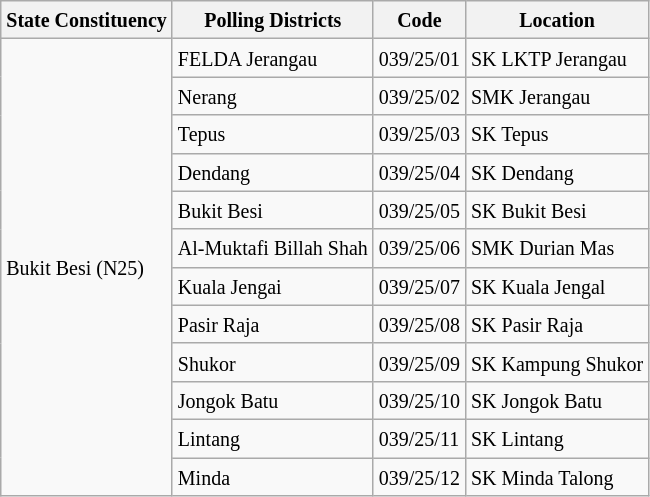<table class="wikitable sortable mw-collapsible">
<tr>
<th><small>State Constituency</small></th>
<th><small>Polling Districts</small></th>
<th><small>Code</small></th>
<th><small>Location</small></th>
</tr>
<tr>
<td rowspan="12"><small>Bukit Besi (N25)</small></td>
<td><small>FELDA Jerangau</small></td>
<td><small>039/25/01</small></td>
<td><small>SK LKTP Jerangau</small></td>
</tr>
<tr>
<td><small>Nerang</small></td>
<td><small>039/25/02</small></td>
<td><small>SMK Jerangau</small></td>
</tr>
<tr>
<td><small>Tepus</small></td>
<td><small>039/25/03</small></td>
<td><small>SK Tepus</small></td>
</tr>
<tr>
<td><small>Dendang</small></td>
<td><small>039/25/04</small></td>
<td><small>SK Dendang</small></td>
</tr>
<tr>
<td><small>Bukit Besi</small></td>
<td><small>039/25/05</small></td>
<td><small>SK Bukit Besi</small></td>
</tr>
<tr>
<td><small>Al-Muktafi Billah Shah</small></td>
<td><small>039/25/06</small></td>
<td><small>SMK Durian Mas</small></td>
</tr>
<tr>
<td><small>Kuala Jengai</small></td>
<td><small>039/25/07</small></td>
<td><small>SK Kuala Jengal</small></td>
</tr>
<tr>
<td><small>Pasir Raja</small></td>
<td><small>039/25/08</small></td>
<td><small>SK Pasir Raja</small></td>
</tr>
<tr>
<td><small>Shukor</small></td>
<td><small>039/25/09</small></td>
<td><small>SK Kampung Shukor</small></td>
</tr>
<tr>
<td><small>Jongok Batu</small></td>
<td><small>039/25/10</small></td>
<td><small>SK Jongok Batu</small></td>
</tr>
<tr>
<td><small>Lintang</small></td>
<td><small>039/25/11</small></td>
<td><small>SK Lintang</small></td>
</tr>
<tr>
<td><small>Minda</small></td>
<td><small>039/25/12</small></td>
<td><small>SK Minda Talong</small></td>
</tr>
</table>
